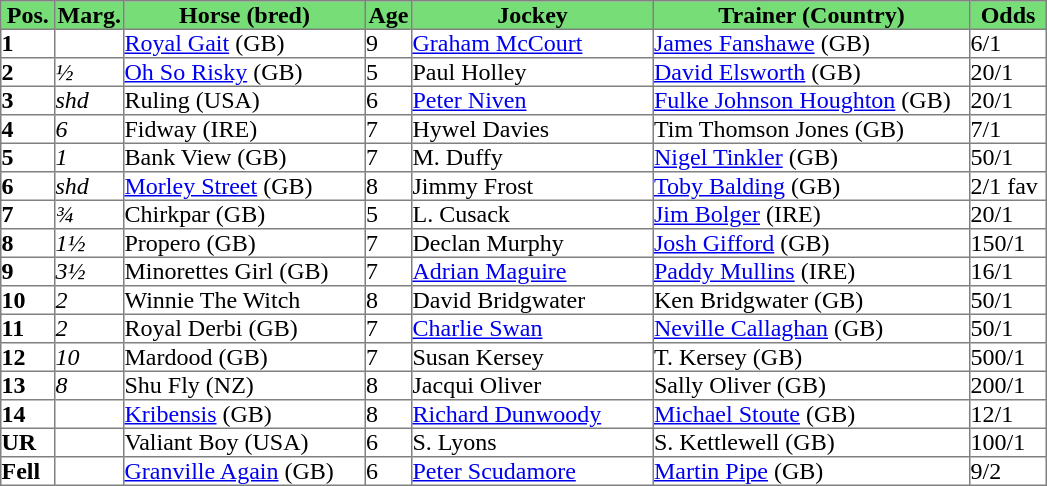<table class = "sortable" | border="1" cellpadding="0" style="border-collapse: collapse;">
<tr style="background:#7d7; text-align:center;">
<th style="width:35px;"><strong>Pos.</strong></th>
<th style="width:45px;"><strong>Marg.</strong></th>
<th style="width:160px;"><strong>Horse (bred)</strong></th>
<th style="width:30px;"><strong>Age</strong></th>
<th style="width:160px;"><strong>Jockey</strong></th>
<th style="width:210px;"><strong>Trainer (Country)</strong></th>
<th style="width:50px;"><strong>Odds</strong></th>
</tr>
<tr>
<td><strong>1</strong></td>
<td></td>
<td><a href='#'>Royal Gait</a> (GB)</td>
<td>9</td>
<td><a href='#'>Graham McCourt</a></td>
<td><a href='#'>James Fanshawe</a> (GB)</td>
<td>6/1</td>
</tr>
<tr>
<td><strong>2</strong></td>
<td><em>½</em></td>
<td><a href='#'>Oh So Risky</a> (GB)</td>
<td>5</td>
<td>Paul Holley</td>
<td><a href='#'>David Elsworth</a> (GB)</td>
<td>20/1</td>
</tr>
<tr>
<td><strong>3</strong></td>
<td><em>shd</em></td>
<td>Ruling (USA)</td>
<td>6</td>
<td><a href='#'>Peter Niven</a></td>
<td><a href='#'>Fulke Johnson Houghton</a> (GB)</td>
<td>20/1</td>
</tr>
<tr>
<td><strong>4</strong></td>
<td><em>6</em></td>
<td>Fidway (IRE)</td>
<td>7</td>
<td>Hywel Davies</td>
<td>Tim Thomson Jones (GB)</td>
<td>7/1</td>
</tr>
<tr>
<td><strong>5</strong></td>
<td><em>1</em></td>
<td>Bank View (GB)</td>
<td>7</td>
<td>M. Duffy</td>
<td><a href='#'>Nigel Tinkler</a> (GB)</td>
<td>50/1</td>
</tr>
<tr>
<td><strong>6</strong></td>
<td><em>shd</em></td>
<td><a href='#'>Morley Street</a> (GB)</td>
<td>8</td>
<td>Jimmy Frost</td>
<td><a href='#'>Toby Balding</a> (GB)</td>
<td>2/1 fav</td>
</tr>
<tr>
<td><strong>7</strong></td>
<td><em>¾</em></td>
<td>Chirkpar (GB)</td>
<td>5</td>
<td>L. Cusack</td>
<td><a href='#'>Jim Bolger</a> (IRE)</td>
<td>20/1</td>
</tr>
<tr>
<td><strong>8</strong></td>
<td><em>1½</em></td>
<td>Propero (GB)</td>
<td>7</td>
<td>Declan Murphy</td>
<td><a href='#'>Josh Gifford</a> (GB)</td>
<td>150/1</td>
</tr>
<tr>
<td><strong>9</strong></td>
<td><em>3½</em></td>
<td>Minorettes Girl (GB)</td>
<td>7</td>
<td><a href='#'>Adrian Maguire</a></td>
<td><a href='#'>Paddy Mullins</a> (IRE)</td>
<td>16/1</td>
</tr>
<tr>
<td><strong>10</strong></td>
<td><em>2</em></td>
<td>Winnie The Witch</td>
<td>8</td>
<td>David Bridgwater</td>
<td>Ken Bridgwater (GB)</td>
<td>50/1</td>
</tr>
<tr>
<td><strong>11</strong></td>
<td><em>2</em></td>
<td>Royal Derbi (GB)</td>
<td>7</td>
<td><a href='#'>Charlie Swan</a></td>
<td><a href='#'>Neville Callaghan</a> (GB)</td>
<td>50/1</td>
</tr>
<tr>
<td><strong>12</strong></td>
<td><em>10</em></td>
<td>Mardood (GB)</td>
<td>7</td>
<td>Susan Kersey</td>
<td>T. Kersey (GB)</td>
<td>500/1</td>
</tr>
<tr>
<td><strong>13</strong></td>
<td><em>8</em></td>
<td>Shu Fly (NZ)</td>
<td>8</td>
<td>Jacqui Oliver</td>
<td>Sally Oliver (GB)</td>
<td>200/1</td>
</tr>
<tr>
<td><strong>14</strong></td>
<td></td>
<td><a href='#'>Kribensis</a> (GB)</td>
<td>8</td>
<td><a href='#'>Richard Dunwoody</a></td>
<td><a href='#'>Michael Stoute</a> (GB)</td>
<td>12/1</td>
</tr>
<tr>
<td><strong>UR</strong></td>
<td></td>
<td>Valiant Boy (USA)</td>
<td>6</td>
<td>S. Lyons</td>
<td>S. Kettlewell (GB)</td>
<td>100/1</td>
</tr>
<tr>
<td><strong>Fell</strong></td>
<td></td>
<td><a href='#'>Granville Again</a> (GB)</td>
<td>6</td>
<td><a href='#'>Peter Scudamore</a></td>
<td><a href='#'>Martin Pipe</a> (GB)</td>
<td>9/2</td>
</tr>
</table>
